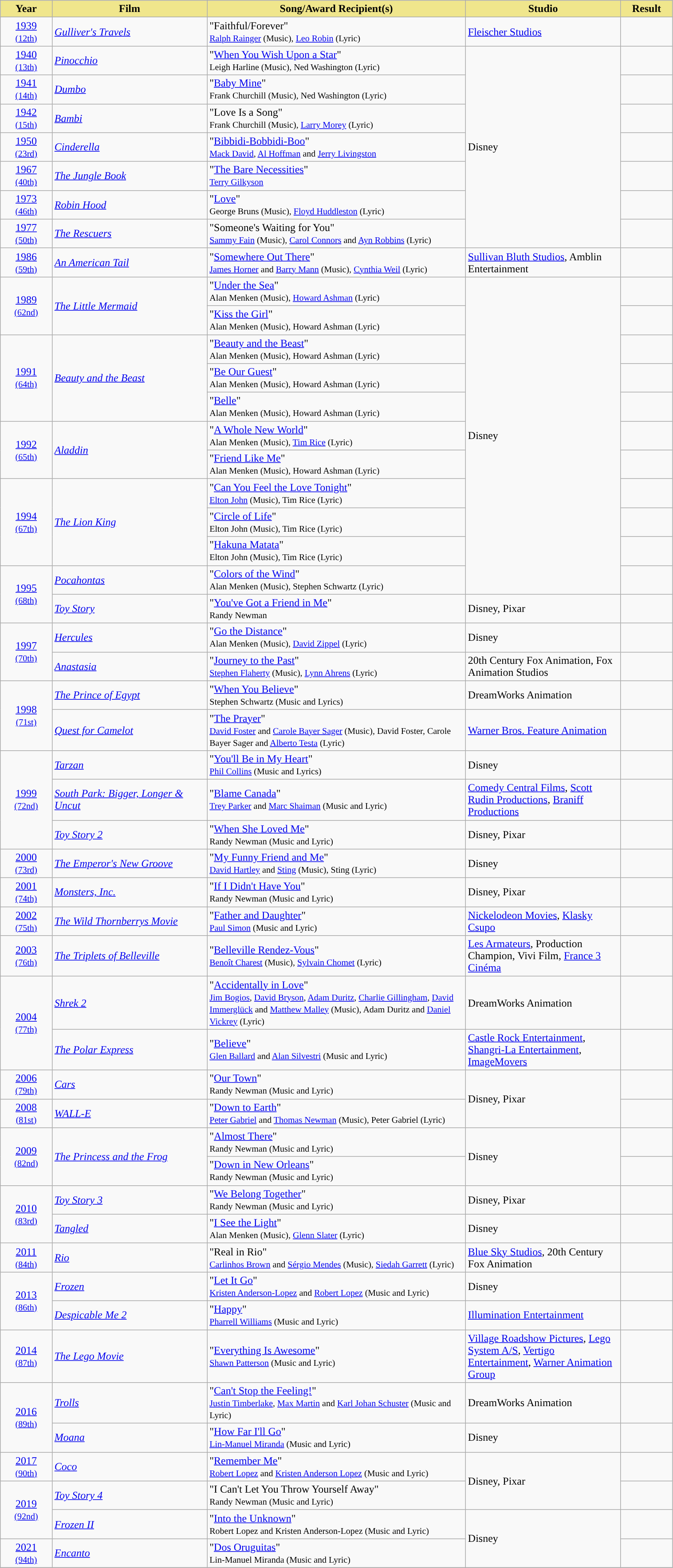<table class="wikitable" width="80%">
<tr>
<th width="5%" style="background:#F0E68C">Year</th>
<th width="15%" style="background:#F0E68C">Film</th>
<th width="25%" style="background:#F0E68C">Song/Award Recipient(s)</th>
<th width="15%" style="background:#F0E68C">Studio</th>
<th width="5%" style="background:#F0E68C">Result</th>
</tr>
<tr>
<td align="center"><a href='#'>1939</a><br><small><a href='#'>(12th)</a></small></td>
<td><em><a href='#'>Gulliver's Travels</a></em></td>
<td>"Faithful/Forever" <br><small><a href='#'>Ralph Rainger</a> (Music), <a href='#'>Leo Robin</a> (Lyric)</small></td>
<td><a href='#'>Fleischer Studios</a></td>
<td></td>
</tr>
<tr>
<td align="center"><a href='#'>1940</a><br><small><a href='#'>(13th)</a></small></td>
<td><em><a href='#'>Pinocchio</a></em></td>
<td>"<a href='#'>When You Wish Upon a Star</a>" <br><small>Leigh Harline (Music), Ned Washington (Lyric)</small></td>
<td rowspan="7">Disney</td>
<td></td>
</tr>
<tr>
<td align="center"><a href='#'>1941</a><br><small><a href='#'>(14th)</a></small></td>
<td><em><a href='#'>Dumbo</a></em></td>
<td>"<a href='#'>Baby Mine</a>" <br><small>Frank Churchill (Music), Ned Washington (Lyric)</small></td>
<td></td>
</tr>
<tr>
<td align="center"><a href='#'>1942</a><br><small><a href='#'>(15th)</a></small></td>
<td><em><a href='#'>Bambi</a></em></td>
<td>"Love Is a Song" <br><small>Frank Churchill (Music), <a href='#'>Larry Morey</a> (Lyric)</small></td>
<td></td>
</tr>
<tr>
<td align="center"><a href='#'>1950</a><br><small><a href='#'>(23rd)</a></small></td>
<td><em><a href='#'>Cinderella</a></em></td>
<td>"<a href='#'>Bibbidi-Bobbidi-Boo</a>" <br><small><a href='#'>Mack David</a>, <a href='#'>Al Hoffman</a> and <a href='#'>Jerry Livingston</a></small></td>
<td></td>
</tr>
<tr>
<td align="center"><a href='#'>1967</a><br><small><a href='#'>(40th)</a></small></td>
<td><em><a href='#'>The Jungle Book</a></em></td>
<td>"<a href='#'>The Bare Necessities</a>" <br><small><a href='#'>Terry Gilkyson</a></small></td>
<td></td>
</tr>
<tr>
<td align="center"><a href='#'>1973</a><br><small><a href='#'>(46th)</a></small></td>
<td><em><a href='#'>Robin Hood</a></em></td>
<td>"<a href='#'>Love</a>" <br><small>George Bruns (Music), <a href='#'>Floyd Huddleston</a> (Lyric)</small></td>
<td></td>
</tr>
<tr>
<td align="center"><a href='#'>1977</a><br><small><a href='#'>(50th)</a></small></td>
<td><em><a href='#'>The Rescuers</a></em></td>
<td>"Someone's Waiting for You" <br><small><a href='#'>Sammy Fain</a> (Music), <a href='#'>Carol Connors</a> and <a href='#'>Ayn Robbins</a> (Lyric)</small></td>
<td></td>
</tr>
<tr>
<td align="center"><a href='#'>1986</a><br><small><a href='#'>(59th)</a></small></td>
<td><em><a href='#'>An American Tail</a></em></td>
<td>"<a href='#'>Somewhere Out There</a>" <br><small><a href='#'>James Horner</a> and <a href='#'>Barry Mann</a> (Music), <a href='#'>Cynthia Weil</a> (Lyric)</small></td>
<td><a href='#'>Sullivan Bluth Studios</a>, Amblin Entertainment</td>
<td></td>
</tr>
<tr>
<td rowspan=2 align="center"><a href='#'>1989</a><br><small><a href='#'>(62nd)</a></small></td>
<td rowspan=2><em><a href='#'>The Little Mermaid</a></em></td>
<td>"<a href='#'>Under the Sea</a>" <br><small>Alan Menken (Music), <a href='#'>Howard Ashman</a> (Lyric)</small></td>
<td rowspan="11">Disney</td>
<td></td>
</tr>
<tr>
<td>"<a href='#'>Kiss the Girl</a>" <br><small>Alan Menken (Music), Howard Ashman (Lyric)</small></td>
<td></td>
</tr>
<tr>
<td rowspan=3 align="center"><a href='#'>1991</a><br><small><a href='#'>(64th)</a></small></td>
<td rowspan=3><em><a href='#'>Beauty and the Beast</a></em></td>
<td>"<a href='#'>Beauty and the Beast</a>" <br><small> Alan Menken (Music), Howard Ashman (Lyric)</small></td>
<td></td>
</tr>
<tr>
<td>"<a href='#'>Be Our Guest</a>" <br><small>Alan Menken (Music), Howard Ashman (Lyric)</small></td>
<td></td>
</tr>
<tr>
<td>"<a href='#'>Belle</a>" <br><small>Alan Menken (Music), Howard Ashman (Lyric)</small></td>
<td></td>
</tr>
<tr>
<td rowspan=2 align="center"><a href='#'>1992</a><br><small><a href='#'>(65th)</a></small></td>
<td rowspan=2><em><a href='#'>Aladdin</a></em></td>
<td>"<a href='#'>A Whole New World</a>" <br><small> Alan Menken (Music), <a href='#'>Tim Rice</a> (Lyric)</small></td>
<td></td>
</tr>
<tr>
<td>"<a href='#'>Friend Like Me</a>" <br><small>Alan Menken (Music), Howard Ashman (Lyric)</small></td>
<td></td>
</tr>
<tr>
<td rowspan=3 align="center"><a href='#'>1994</a><br><small><a href='#'>(67th)</a></small></td>
<td rowspan=3><em><a href='#'>The Lion King</a></em></td>
<td>"<a href='#'>Can You Feel the Love Tonight</a>" <br><small> <a href='#'>Elton John</a> (Music), Tim Rice (Lyric)</small></td>
<td></td>
</tr>
<tr>
<td>"<a href='#'>Circle of Life</a>" <br><small>Elton John (Music), Tim Rice (Lyric)</small></td>
<td></td>
</tr>
<tr>
<td>"<a href='#'>Hakuna Matata</a>" <br><small>Elton John (Music), Tim Rice (Lyric)</small></td>
<td></td>
</tr>
<tr>
<td rowspan=2 align="center"><a href='#'>1995</a><br><small><a href='#'>(68th)</a></small></td>
<td><em><a href='#'>Pocahontas</a></em></td>
<td>"<a href='#'>Colors of the Wind</a>" <br><small> Alan Menken (Music), Stephen Schwartz (Lyric)</small></td>
<td></td>
</tr>
<tr>
<td><em><a href='#'>Toy Story</a></em></td>
<td>"<a href='#'>You've Got a Friend in Me</a>" <br><small>Randy Newman</small></td>
<td>Disney, Pixar</td>
<td></td>
</tr>
<tr>
<td rowspan=2 align="center"><a href='#'>1997</a><br><small><a href='#'>(70th)</a></small></td>
<td><em><a href='#'>Hercules</a></em></td>
<td>"<a href='#'>Go the Distance</a>" <br><small> Alan Menken (Music), <a href='#'>David Zippel</a> (Lyric)</small></td>
<td>Disney</td>
<td></td>
</tr>
<tr>
<td><em><a href='#'>Anastasia</a></em></td>
<td>"<a href='#'>Journey to the Past</a>" <br><small><a href='#'>Stephen Flaherty</a> (Music), <a href='#'>Lynn Ahrens</a> (Lyric)</small></td>
<td>20th Century Fox Animation, Fox Animation Studios</td>
<td></td>
</tr>
<tr>
<td rowspan=2 align="center"><a href='#'>1998</a><br><small><a href='#'>(71st)</a></small></td>
<td><em><a href='#'>The Prince of Egypt</a></em></td>
<td>"<a href='#'>When You Believe</a>" <br><small> Stephen Schwartz (Music and Lyrics)</small></td>
<td>DreamWorks Animation</td>
<td></td>
</tr>
<tr>
<td><em><a href='#'>Quest for Camelot</a></em></td>
<td>"<a href='#'>The Prayer</a>" <br><small><a href='#'>David Foster</a> and <a href='#'>Carole Bayer Sager</a> (Music), David Foster, Carole Bayer Sager and <a href='#'>Alberto Testa</a> (Lyric)</small></td>
<td><a href='#'>Warner Bros. Feature Animation</a></td>
<td></td>
</tr>
<tr>
<td rowspan=3 align="center"><a href='#'>1999</a><br><small><a href='#'>(72nd)</a></small></td>
<td><em><a href='#'>Tarzan</a></em></td>
<td>"<a href='#'>You'll Be in My Heart</a>" <br><small> <a href='#'>Phil Collins</a> (Music and Lyrics)</small></td>
<td>Disney</td>
<td></td>
</tr>
<tr>
<td><em><a href='#'>South Park: Bigger, Longer & Uncut</a></em></td>
<td>"<a href='#'>Blame Canada</a>" <br><small><a href='#'>Trey Parker</a> and <a href='#'>Marc Shaiman</a> (Music and Lyric)</small></td>
<td><a href='#'>Comedy Central Films</a>, <a href='#'> Scott Rudin Productions</a>, <a href='#'>Braniff Productions</a></td>
<td></td>
</tr>
<tr>
<td><em><a href='#'>Toy Story 2</a></em></td>
<td>"<a href='#'>When She Loved Me</a>" <br><small>Randy Newman (Music and Lyric)</small></td>
<td>Disney, Pixar</td>
<td></td>
</tr>
<tr>
<td align="center"><a href='#'>2000</a><br><small><a href='#'>(73rd)</a></small></td>
<td><em><a href='#'>The Emperor's New Groove</a></em></td>
<td>"<a href='#'>My Funny Friend and Me</a>" <br><small> <a href='#'>David Hartley</a> and <a href='#'>Sting</a> (Music), Sting (Lyric)</small></td>
<td>Disney</td>
<td></td>
</tr>
<tr>
<td align="center"><a href='#'>2001</a><br><small><a href='#'>(74th)</a></small></td>
<td><em><a href='#'>Monsters, Inc.</a></em></td>
<td>"<a href='#'>If I Didn't Have You</a>" <br><small> Randy Newman (Music and Lyric)</small></td>
<td>Disney, Pixar</td>
<td></td>
</tr>
<tr>
<td align="center"><a href='#'>2002</a><br><small><a href='#'>(75th)</a></small></td>
<td><em><a href='#'>The Wild Thornberrys Movie</a></em></td>
<td>"<a href='#'>Father and Daughter</a>" <br><small> <a href='#'>Paul Simon</a> (Music and Lyric)</small></td>
<td><a href='#'>Nickelodeon Movies</a>, <a href='#'>Klasky Csupo</a></td>
<td></td>
</tr>
<tr>
<td align="center"><a href='#'>2003</a><br><small><a href='#'>(76th)</a></small></td>
<td><em><a href='#'>The Triplets of Belleville</a></em></td>
<td>"<a href='#'>Belleville Rendez-Vous</a>" <br><small> <a href='#'>Benoît Charest</a> (Music), <a href='#'>Sylvain Chomet</a> (Lyric)</small></td>
<td><a href='#'>Les Armateurs</a>, Production Champion, Vivi Film, <a href='#'>France 3 Cinéma</a></td>
<td></td>
</tr>
<tr>
<td rowspan=2 align="center"><a href='#'>2004</a><br><small><a href='#'>(77th)</a></small></td>
<td><em><a href='#'>Shrek 2</a></em></td>
<td>"<a href='#'>Accidentally in Love</a>" <br><small> <a href='#'>Jim Bogios</a>, <a href='#'>David Bryson</a>, <a href='#'>Adam Duritz</a>, <a href='#'>Charlie Gillingham</a>, <a href='#'>David Immerglück</a> and <a href='#'>Matthew Malley</a> (Music), Adam Duritz and <a href='#'>Daniel Vickrey</a> (Lyric) </small></td>
<td>DreamWorks Animation</td>
<td></td>
</tr>
<tr>
<td><em><a href='#'>The Polar Express</a></em></td>
<td>"<a href='#'>Believe</a>" <br><small> <a href='#'>Glen Ballard</a> and <a href='#'>Alan Silvestri</a> (Music and Lyric)</small></td>
<td><a href='#'>Castle Rock Entertainment</a>, <a href='#'>Shangri-La Entertainment</a>, <a href='#'>ImageMovers</a></td>
<td></td>
</tr>
<tr>
<td align="center"><a href='#'>2006</a><br><small><a href='#'>(79th)</a></small></td>
<td><em><a href='#'>Cars</a></em></td>
<td>"<a href='#'>Our Town</a>" <br><small> Randy Newman (Music and Lyric)</small></td>
<td rowspan="2">Disney, Pixar</td>
<td></td>
</tr>
<tr>
<td align="center"><a href='#'>2008</a><br><small><a href='#'>(81st)</a></small></td>
<td><em><a href='#'>WALL-E</a></em></td>
<td>"<a href='#'>Down to Earth</a>" <br><small> <a href='#'>Peter Gabriel</a> and <a href='#'>Thomas Newman</a> (Music), Peter Gabriel (Lyric)</small></td>
<td></td>
</tr>
<tr>
<td rowspan=2 align="center"><a href='#'>2009</a><br><small><a href='#'>(82nd)</a></small></td>
<td rowspan=2><em><a href='#'>The Princess and the Frog</a></em></td>
<td>"<a href='#'>Almost There</a>" <br><small> Randy Newman (Music and Lyric)</small></td>
<td rowspan="2">Disney</td>
<td></td>
</tr>
<tr>
<td>"<a href='#'>Down in New Orleans</a>" <br><small> Randy Newman (Music and Lyric)</small></td>
<td></td>
</tr>
<tr>
<td rowspan=2 align="center"><a href='#'>2010</a><br><small><a href='#'>(83rd)</a></small></td>
<td><em><a href='#'>Toy Story 3</a></em></td>
<td>"<a href='#'>We Belong Together</a>" <br><small> Randy Newman (Music and Lyric)</small></td>
<td>Disney, Pixar</td>
<td></td>
</tr>
<tr>
<td><em><a href='#'>Tangled</a></em></td>
<td>"<a href='#'>I See the Light</a>" <br><small> Alan Menken (Music), <a href='#'>Glenn Slater</a> (Lyric)</small></td>
<td>Disney</td>
<td></td>
</tr>
<tr>
<td align="center"><a href='#'>2011</a><br><small><a href='#'>(84th)</a></small></td>
<td><em><a href='#'>Rio</a></em></td>
<td>"Real in Rio" <br><small> <a href='#'>Carlinhos Brown</a> and <a href='#'>Sérgio Mendes</a> (Music), <a href='#'>Siedah Garrett</a> (Lyric)</small></td>
<td><a href='#'>Blue Sky Studios</a>, 20th Century Fox Animation</td>
<td></td>
</tr>
<tr>
<td rowspan=2 align="center"><a href='#'>2013</a><br><small><a href='#'>(86th)</a></small></td>
<td><em><a href='#'>Frozen</a></em></td>
<td>"<a href='#'>Let It Go</a>" <br><small> <a href='#'>Kristen Anderson-Lopez</a> and <a href='#'>Robert Lopez</a> (Music and Lyric)</small></td>
<td>Disney</td>
<td></td>
</tr>
<tr>
<td><em><a href='#'>Despicable Me 2</a></em></td>
<td>"<a href='#'>Happy</a>" <br><small> <a href='#'>Pharrell Williams</a> (Music and Lyric)</small></td>
<td><a href='#'>Illumination Entertainment</a></td>
<td></td>
</tr>
<tr>
<td align="center"><a href='#'>2014</a><br><small><a href='#'>(87th)</a></small></td>
<td><em><a href='#'>The Lego Movie</a></em></td>
<td>"<a href='#'>Everything Is Awesome</a>" <br><small> <a href='#'>Shawn Patterson</a> (Music and Lyric)</small></td>
<td><a href='#'>Village Roadshow Pictures</a>, <a href='#'>Lego System A/S</a>, <a href='#'>Vertigo Entertainment</a>, <a href='#'>Warner Animation Group</a></td>
<td></td>
</tr>
<tr>
<td rowspan=2 align="center"><a href='#'>2016</a><br><small><a href='#'>(89th)</a></small></td>
<td><em><a href='#'>Trolls</a></em></td>
<td>"<a href='#'>Can't Stop the Feeling!</a>" <br><small> <a href='#'>Justin Timberlake</a>, <a href='#'>Max Martin</a> and <a href='#'>Karl Johan Schuster</a> (Music and Lyric)</small></td>
<td>DreamWorks Animation</td>
<td></td>
</tr>
<tr>
<td><em><a href='#'>Moana</a></em></td>
<td>"<a href='#'>How Far I'll Go</a>" <br><small> <a href='#'>Lin-Manuel Miranda</a> (Music and Lyric)</small></td>
<td>Disney</td>
<td></td>
</tr>
<tr>
<td align = "center"><a href='#'>2017</a><br> <small><a href='#'>(90th)</a></small></td>
<td><em><a href='#'>Coco</a></em></td>
<td>"<a href='#'>Remember Me</a>" <br><small> <a href='#'>Robert Lopez</a> and <a href='#'>Kristen Anderson Lopez</a> (Music and Lyric)</small></td>
<td rowspan="2">Disney, Pixar</td>
<td></td>
</tr>
<tr>
<td rowspan=2 align = "center"><a href='#'>2019</a><br> <small><a href='#'>(92nd)</a></small></td>
<td><em><a href='#'>Toy Story 4</a></em></td>
<td>"I Can't Let You Throw Yourself Away" <br><small> Randy Newman (Music and Lyric)</small></td>
<td></td>
</tr>
<tr>
<td><em><a href='#'>Frozen II</a></em></td>
<td>"<a href='#'>Into the Unknown</a>" <br><small> Robert Lopez and Kristen Anderson-Lopez (Music and Lyric)</small></td>
<td rowspan="2">Disney</td>
<td></td>
</tr>
<tr>
<td align = "center"><a href='#'>2021</a><br> <small><a href='#'>(94th)</a></small></td>
<td><em><a href='#'>Encanto</a></em></td>
<td>"<a href='#'>Dos Oruguitas</a>" <br><small> Lin-Manuel Miranda (Music and Lyric)</small></td>
<td></td>
</tr>
<tr>
</tr>
</table>
